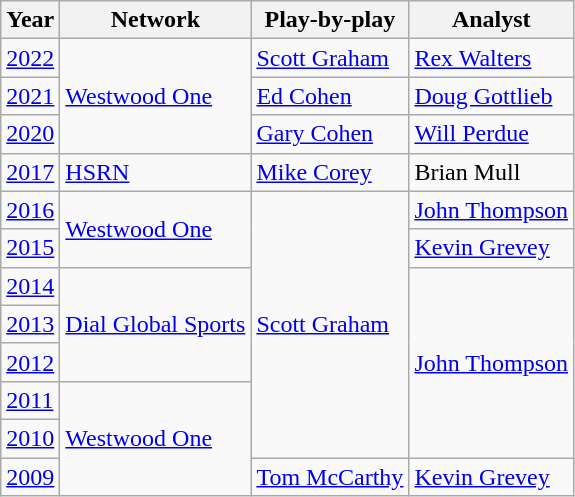<table class="wikitable">
<tr>
<th>Year</th>
<th>Network</th>
<th>Play-by-play</th>
<th>Analyst</th>
</tr>
<tr>
<td><a href='#'>2022</a></td>
<td rowspan=3><a href='#'>Westwood One</a></td>
<td><a href='#'>Scott Graham</a></td>
<td><a href='#'>Rex Walters</a></td>
</tr>
<tr>
<td><a href='#'>2021</a></td>
<td><a href='#'>Ed Cohen</a></td>
<td><a href='#'>Doug Gottlieb</a></td>
</tr>
<tr>
<td><a href='#'>2020</a></td>
<td><a href='#'>Gary Cohen</a></td>
<td><a href='#'>Will Perdue</a></td>
</tr>
<tr>
<td><a href='#'>2017</a></td>
<td><a href='#'>HSRN</a></td>
<td><a href='#'>Mike Corey</a></td>
<td>Brian Mull</td>
</tr>
<tr>
<td><a href='#'>2016</a></td>
<td rowspan=2><a href='#'>Westwood One</a></td>
<td rowspan=7><a href='#'>Scott Graham</a></td>
<td><a href='#'>John Thompson</a></td>
</tr>
<tr>
<td><a href='#'>2015</a></td>
<td><a href='#'>Kevin Grevey</a></td>
</tr>
<tr>
<td><a href='#'>2014</a></td>
<td rowspan=3><a href='#'>Dial Global Sports</a></td>
<td rowspan=5><a href='#'>John Thompson</a></td>
</tr>
<tr>
<td><a href='#'>2013</a></td>
</tr>
<tr>
<td><a href='#'>2012</a></td>
</tr>
<tr>
<td><a href='#'>2011</a></td>
<td rowspan=3><a href='#'>Westwood One</a></td>
</tr>
<tr>
<td><a href='#'>2010</a></td>
</tr>
<tr>
<td><a href='#'>2009</a></td>
<td><a href='#'>Tom McCarthy</a></td>
<td><a href='#'>Kevin Grevey</a></td>
</tr>
</table>
